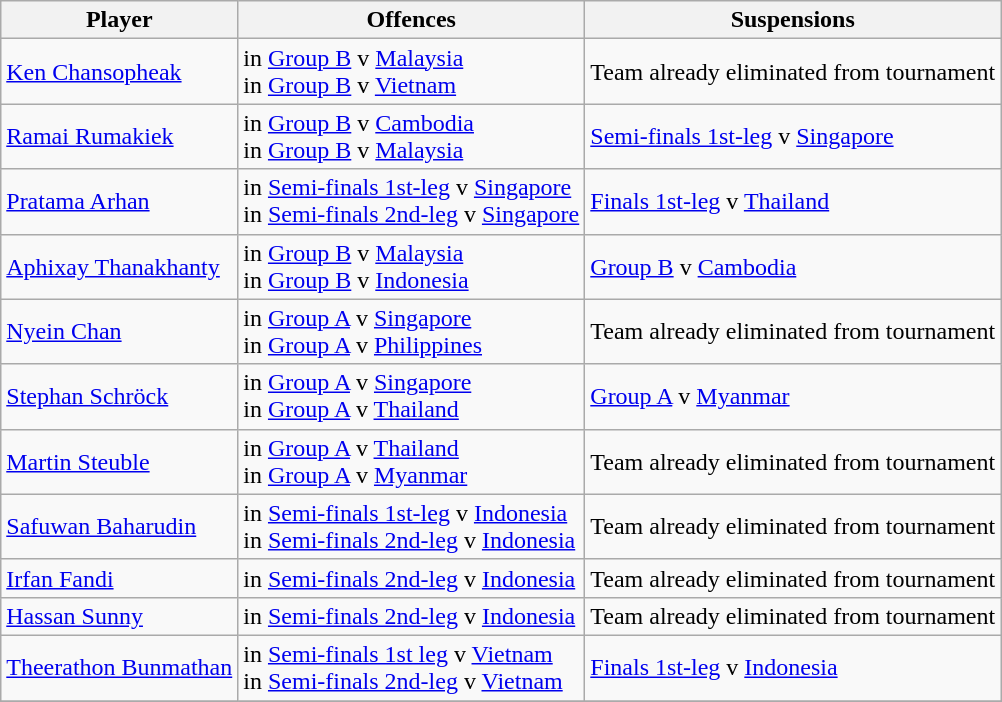<table class="wikitable">
<tr>
<th>Player</th>
<th>Offences</th>
<th>Suspensions</th>
</tr>
<tr>
<td> <a href='#'>Ken Chansopheak</a></td>
<td> in <a href='#'>Group B</a> v <a href='#'>Malaysia</a><br> in <a href='#'>Group B</a> v <a href='#'>Vietnam</a></td>
<td>Team already eliminated from tournament</td>
</tr>
<tr>
<td> <a href='#'>Ramai Rumakiek</a></td>
<td> in <a href='#'>Group B</a> v <a href='#'>Cambodia</a><br> in <a href='#'>Group B</a> v <a href='#'>Malaysia</a></td>
<td><a href='#'>Semi-finals 1st-leg</a> v <a href='#'>Singapore</a></td>
</tr>
<tr>
<td> <a href='#'>Pratama Arhan</a></td>
<td> in <a href='#'>Semi-finals 1st-leg</a> v <a href='#'>Singapore</a><br> in <a href='#'>Semi-finals 2nd-leg</a> v <a href='#'>Singapore</a></td>
<td><a href='#'>Finals 1st-leg</a> v <a href='#'>Thailand</a></td>
</tr>
<tr>
<td> <a href='#'>Aphixay Thanakhanty</a></td>
<td> in <a href='#'>Group B</a> v <a href='#'>Malaysia</a><br> in <a href='#'>Group B</a> v <a href='#'>Indonesia</a></td>
<td><a href='#'>Group B</a> v <a href='#'>Cambodia</a></td>
</tr>
<tr>
<td> <a href='#'>Nyein Chan</a></td>
<td> in <a href='#'>Group A</a> v <a href='#'>Singapore</a><br> in <a href='#'>Group A</a> v <a href='#'>Philippines</a></td>
<td>Team already eliminated from tournament</td>
</tr>
<tr>
<td> <a href='#'>Stephan Schröck</a></td>
<td> in <a href='#'>Group A</a> v <a href='#'>Singapore</a><br> in <a href='#'>Group A</a> v <a href='#'>Thailand</a></td>
<td><a href='#'>Group A</a> v <a href='#'>Myanmar</a></td>
</tr>
<tr>
<td> <a href='#'>Martin Steuble</a></td>
<td> in <a href='#'>Group A</a> v <a href='#'>Thailand</a><br> in <a href='#'>Group A</a> v <a href='#'>Myanmar</a></td>
<td>Team already eliminated from tournament</td>
</tr>
<tr>
<td> <a href='#'>Safuwan Baharudin</a></td>
<td> in <a href='#'>Semi-finals 1st-leg</a> v <a href='#'>Indonesia</a><br> in <a href='#'>Semi-finals 2nd-leg</a> v <a href='#'>Indonesia</a></td>
<td>Team already eliminated from tournament</td>
</tr>
<tr>
<td> <a href='#'>Irfan Fandi</a></td>
<td> in <a href='#'>Semi-finals 2nd-leg</a> v <a href='#'>Indonesia</a></td>
<td>Team already eliminated from tournament</td>
</tr>
<tr>
<td> <a href='#'>Hassan Sunny</a></td>
<td> in <a href='#'>Semi-finals 2nd-leg</a> v <a href='#'>Indonesia</a></td>
<td>Team already eliminated from tournament</td>
</tr>
<tr>
<td> <a href='#'>Theerathon Bunmathan</a></td>
<td> in <a href='#'>Semi-finals 1st leg</a> v <a href='#'>Vietnam</a><br> in <a href='#'>Semi-finals 2nd-leg</a> v <a href='#'>Vietnam</a></td>
<td><a href='#'>Finals 1st-leg</a> v <a href='#'>Indonesia</a></td>
</tr>
<tr>
</tr>
</table>
